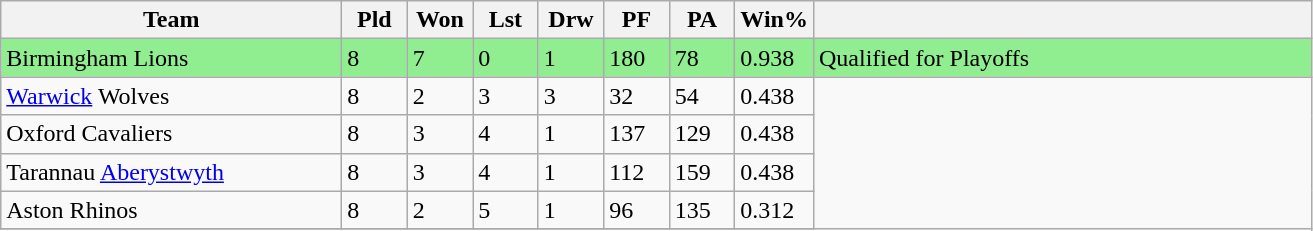<table class="wikitable">
<tr>
<th width=26%>Team</th>
<th width=5%>Pld</th>
<th width=5%>Won</th>
<th width=5%>Lst</th>
<th width=5%>Drw</th>
<th width=5%>PF</th>
<th width=5%>PA</th>
<th width=6%>Win%</th>
<th width=38%></th>
</tr>
<tr style="background:lightgreen">
<td>Birmingham Lions</td>
<td>8</td>
<td>7</td>
<td>0</td>
<td>1</td>
<td>180</td>
<td>78</td>
<td>0.938</td>
<td>Qualified for Playoffs</td>
</tr>
<tr>
<td><a href='#'>Warwick</a> Wolves</td>
<td>8</td>
<td>2</td>
<td>3</td>
<td>3</td>
<td>32</td>
<td>54</td>
<td>0.438</td>
</tr>
<tr>
<td>Oxford Cavaliers</td>
<td>8</td>
<td>3</td>
<td>4</td>
<td>1</td>
<td>137</td>
<td>129</td>
<td>0.438</td>
</tr>
<tr>
<td>Tarannau <a href='#'>Aberystwyth</a></td>
<td>8</td>
<td>3</td>
<td>4</td>
<td>1</td>
<td>112</td>
<td>159</td>
<td>0.438</td>
</tr>
<tr>
<td>Aston Rhinos</td>
<td>8</td>
<td>2</td>
<td>5</td>
<td>1</td>
<td>96</td>
<td>135</td>
<td>0.312</td>
</tr>
<tr>
</tr>
</table>
